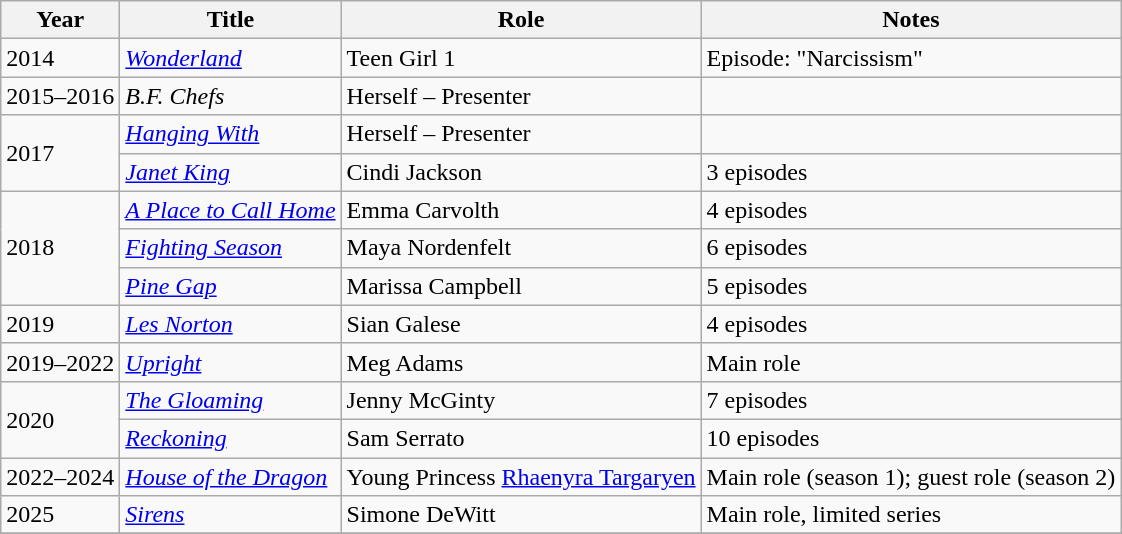<table class="wikitable sortable">
<tr>
<th>Year</th>
<th>Title</th>
<th>Role</th>
<th class="unsortable">Notes</th>
</tr>
<tr>
<td>2014</td>
<td><em><a href='#'>Wonderland</a></em></td>
<td>Teen Girl 1</td>
<td>Episode: "Narcissism"</td>
</tr>
<tr>
<td>2015–2016</td>
<td><em>B.F. Chefs</em></td>
<td>Herself – Presenter</td>
<td></td>
</tr>
<tr>
<td rowspan="2">2017</td>
<td><em><a href='#'>Hanging With</a></em></td>
<td>Herself – Presenter</td>
<td></td>
</tr>
<tr>
<td><em><a href='#'>Janet King</a></em></td>
<td>Cindi Jackson</td>
<td>3 episodes</td>
</tr>
<tr>
<td rowspan="3">2018</td>
<td><em><a href='#'>A Place to Call Home</a></em></td>
<td>Emma Carvolth</td>
<td>4 episodes</td>
</tr>
<tr>
<td><em><a href='#'>Fighting Season</a></em></td>
<td>Maya Nordenfelt</td>
<td>6 episodes</td>
</tr>
<tr>
<td><em><a href='#'>Pine Gap</a></em></td>
<td>Marissa Campbell</td>
<td>5 episodes</td>
</tr>
<tr>
<td>2019</td>
<td><em><a href='#'>Les Norton</a></em></td>
<td>Sian Galese</td>
<td>4 episodes</td>
</tr>
<tr>
<td>2019–2022</td>
<td><em><a href='#'>Upright</a></em></td>
<td>Meg Adams</td>
<td>Main role</td>
</tr>
<tr>
<td rowspan="2">2020</td>
<td><em><a href='#'>The Gloaming</a></em></td>
<td>Jenny McGinty</td>
<td>7 episodes</td>
</tr>
<tr>
<td><em><a href='#'>Reckoning</a></em></td>
<td>Sam Serrato</td>
<td>10 episodes</td>
</tr>
<tr>
<td>2022–2024</td>
<td><em><a href='#'>House of the Dragon</a></em></td>
<td>Young Princess <a href='#'>Rhaenyra Targaryen</a></td>
<td>Main role (season 1); guest role (season 2)</td>
</tr>
<tr>
<td>2025</td>
<td><em><a href='#'>Sirens</a></em></td>
<td>Simone DeWitt</td>
<td>Main role, limited series</td>
</tr>
<tr>
</tr>
</table>
